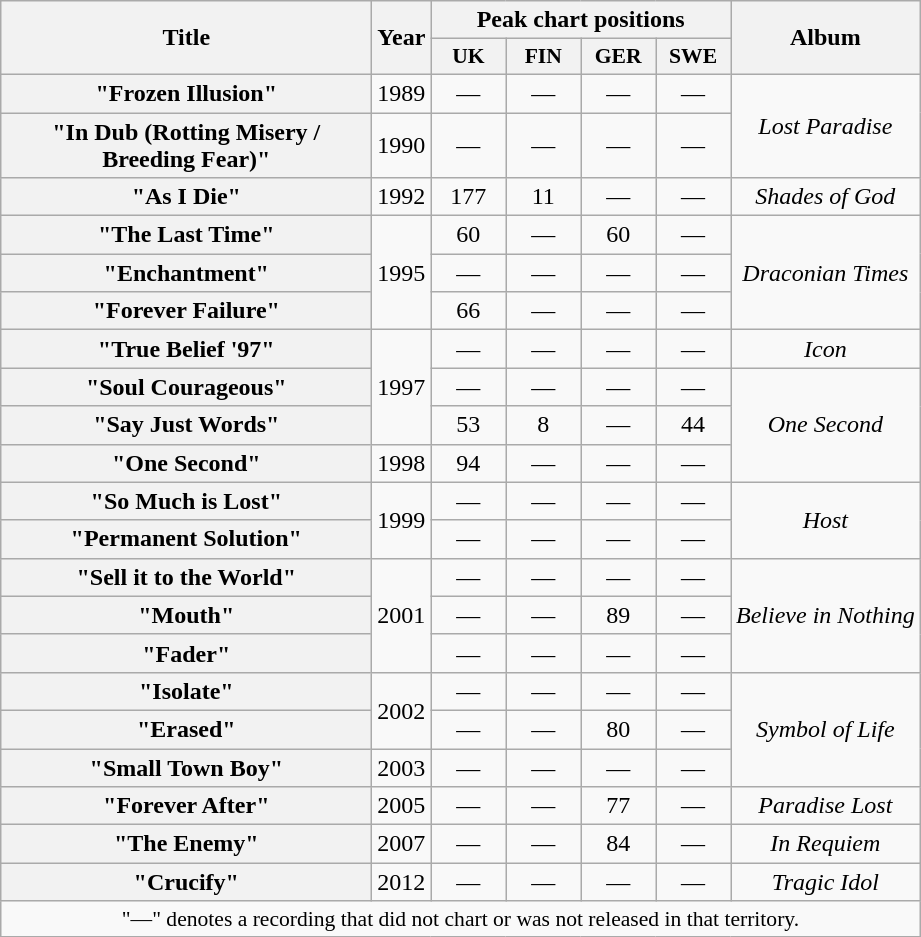<table class="wikitable plainrowheaders" style="text-align:center;">
<tr>
<th scope="col" rowspan="2" style="width:15em;">Title</th>
<th scope="col" rowspan="2">Year</th>
<th scope="col" colspan="4">Peak chart positions</th>
<th scope="col" rowspan="2">Album</th>
</tr>
<tr>
<th scope="col" style="width:3em;font-size:90%;">UK<br></th>
<th scope="col" style="width:3em;font-size:90%;">FIN<br></th>
<th scope="col" style="width:3em;font-size:90%;">GER<br></th>
<th scope="col" style="width:3em;font-size:90%;">SWE<br></th>
</tr>
<tr>
<th scope="row">"Frozen Illusion"</th>
<td>1989</td>
<td>—</td>
<td>—</td>
<td>—</td>
<td>—</td>
<td rowspan="2"><em>Lost Paradise</em></td>
</tr>
<tr>
<th scope="row">"In Dub (Rotting Misery / Breeding Fear)"</th>
<td>1990</td>
<td>—</td>
<td>—</td>
<td>—</td>
<td>—</td>
</tr>
<tr>
<th scope="row">"As I Die"</th>
<td>1992</td>
<td>177</td>
<td>11</td>
<td>—</td>
<td>—</td>
<td><em>Shades of God</em></td>
</tr>
<tr>
<th scope="row">"The Last Time"</th>
<td rowspan="3">1995</td>
<td>60</td>
<td>—</td>
<td>60</td>
<td>—</td>
<td rowspan="3"><em>Draconian Times</em></td>
</tr>
<tr>
<th scope="row">"Enchantment"</th>
<td>—</td>
<td>—</td>
<td>—</td>
<td>—</td>
</tr>
<tr>
<th scope="row">"Forever Failure"</th>
<td>66</td>
<td>—</td>
<td>—</td>
<td>—</td>
</tr>
<tr>
<th scope="row">"True Belief '97"</th>
<td rowspan="3">1997</td>
<td>—</td>
<td>—</td>
<td>—</td>
<td>—</td>
<td><em>Icon</em></td>
</tr>
<tr>
<th scope="row">"Soul Courageous"</th>
<td>—</td>
<td>—</td>
<td>—</td>
<td>—</td>
<td rowspan="3"><em>One Second</em></td>
</tr>
<tr>
<th scope="row">"Say Just Words"</th>
<td>53</td>
<td>8</td>
<td>—</td>
<td>44</td>
</tr>
<tr>
<th scope="row">"One Second"</th>
<td>1998</td>
<td>94</td>
<td>—</td>
<td>—</td>
<td>—</td>
</tr>
<tr>
<th scope="row">"So Much is Lost"</th>
<td rowspan="2">1999</td>
<td>—</td>
<td>—</td>
<td>—</td>
<td>—</td>
<td rowspan="2"><em>Host</em></td>
</tr>
<tr>
<th scope="row">"Permanent Solution"</th>
<td>—</td>
<td>—</td>
<td>—</td>
<td>—</td>
</tr>
<tr>
<th scope="row">"Sell it to the World"</th>
<td rowspan="3">2001</td>
<td>—</td>
<td>—</td>
<td>—</td>
<td>—</td>
<td rowspan="3"><em>Believe in Nothing</em></td>
</tr>
<tr>
<th scope="row">"Mouth"</th>
<td>—</td>
<td>—</td>
<td>89</td>
<td>—</td>
</tr>
<tr>
<th scope="row">"Fader"</th>
<td>—</td>
<td>—</td>
<td>—</td>
<td>—</td>
</tr>
<tr>
<th scope="row">"Isolate"</th>
<td rowspan="2">2002</td>
<td>—</td>
<td>—</td>
<td>—</td>
<td>—</td>
<td rowspan="3"><em>Symbol of Life</em></td>
</tr>
<tr>
<th scope="row">"Erased"</th>
<td>—</td>
<td>—</td>
<td>80</td>
<td>—</td>
</tr>
<tr>
<th scope="row">"Small Town Boy"</th>
<td>2003</td>
<td>—</td>
<td>—</td>
<td>—</td>
<td>—</td>
</tr>
<tr>
<th scope="row">"Forever After"</th>
<td>2005</td>
<td>—</td>
<td>—</td>
<td>77</td>
<td>—</td>
<td><em>Paradise Lost</em></td>
</tr>
<tr>
<th scope="row">"The Enemy"</th>
<td>2007</td>
<td>—</td>
<td>—</td>
<td>84</td>
<td>—</td>
<td><em>In Requiem</em></td>
</tr>
<tr>
<th scope="row">"Crucify"</th>
<td>2012</td>
<td>—</td>
<td>—</td>
<td>—</td>
<td>—</td>
<td><em>Tragic Idol</em></td>
</tr>
<tr>
<td colspan="20" style="font-size:90%">"—" denotes a recording that did not chart or was not released in that territory.</td>
</tr>
</table>
